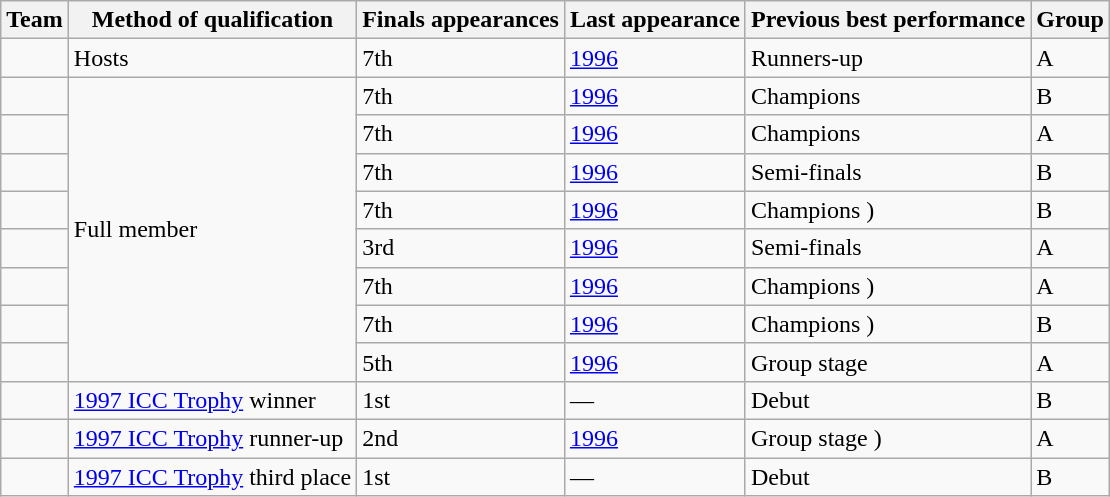<table class="wikitable">
<tr>
<th>Team</th>
<th>Method of qualification</th>
<th>Finals appearances</th>
<th>Last appearance</th>
<th>Previous best performance</th>
<th>Group</th>
</tr>
<tr>
<td></td>
<td>Hosts</td>
<td>7th</td>
<td><a href='#'>1996</a></td>
<td>Runners-up </td>
<td>A</td>
</tr>
<tr>
<td></td>
<td rowspan="8">Full member</td>
<td>7th</td>
<td><a href='#'>1996</a></td>
<td>Champions </td>
<td>B</td>
</tr>
<tr>
<td></td>
<td>7th</td>
<td><a href='#'>1996</a></td>
<td>Champions </td>
<td>A</td>
</tr>
<tr>
<td></td>
<td>7th</td>
<td><a href='#'>1996</a></td>
<td>Semi-finals </td>
<td>B</td>
</tr>
<tr>
<td></td>
<td>7th</td>
<td><a href='#'>1996</a></td>
<td>Champions )</td>
<td>B</td>
</tr>
<tr>
<td></td>
<td>3rd</td>
<td><a href='#'>1996</a></td>
<td>Semi-finals </td>
<td>A</td>
</tr>
<tr>
<td></td>
<td>7th</td>
<td><a href='#'>1996</a></td>
<td>Champions )</td>
<td>A</td>
</tr>
<tr>
<td></td>
<td>7th</td>
<td><a href='#'>1996</a></td>
<td>Champions )</td>
<td>B</td>
</tr>
<tr>
<td></td>
<td>5th</td>
<td><a href='#'>1996</a></td>
<td>Group stage </td>
<td>A</td>
</tr>
<tr>
<td></td>
<td><a href='#'>1997 ICC Trophy</a> winner</td>
<td>1st</td>
<td>—</td>
<td>Debut</td>
<td>B</td>
</tr>
<tr>
<td></td>
<td><a href='#'>1997 ICC Trophy</a> runner-up</td>
<td>2nd</td>
<td><a href='#'>1996</a></td>
<td>Group stage )</td>
<td>A</td>
</tr>
<tr>
<td></td>
<td><a href='#'>1997 ICC Trophy</a> third place</td>
<td>1st</td>
<td>—</td>
<td>Debut</td>
<td>B</td>
</tr>
</table>
